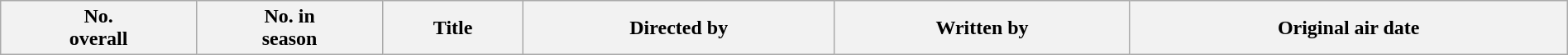<table class="wikitable plainrowheaders" style="width:100%; background:#fff;">
<tr>
<th style="background:#;">No.<br>overall</th>
<th style="background:#;">No. in<br>season</th>
<th style="background:#;">Title</th>
<th style="background:#;">Directed by</th>
<th style="background:#;">Written by</th>
<th style="background:#;">Original air date<br>




















</th>
</tr>
</table>
